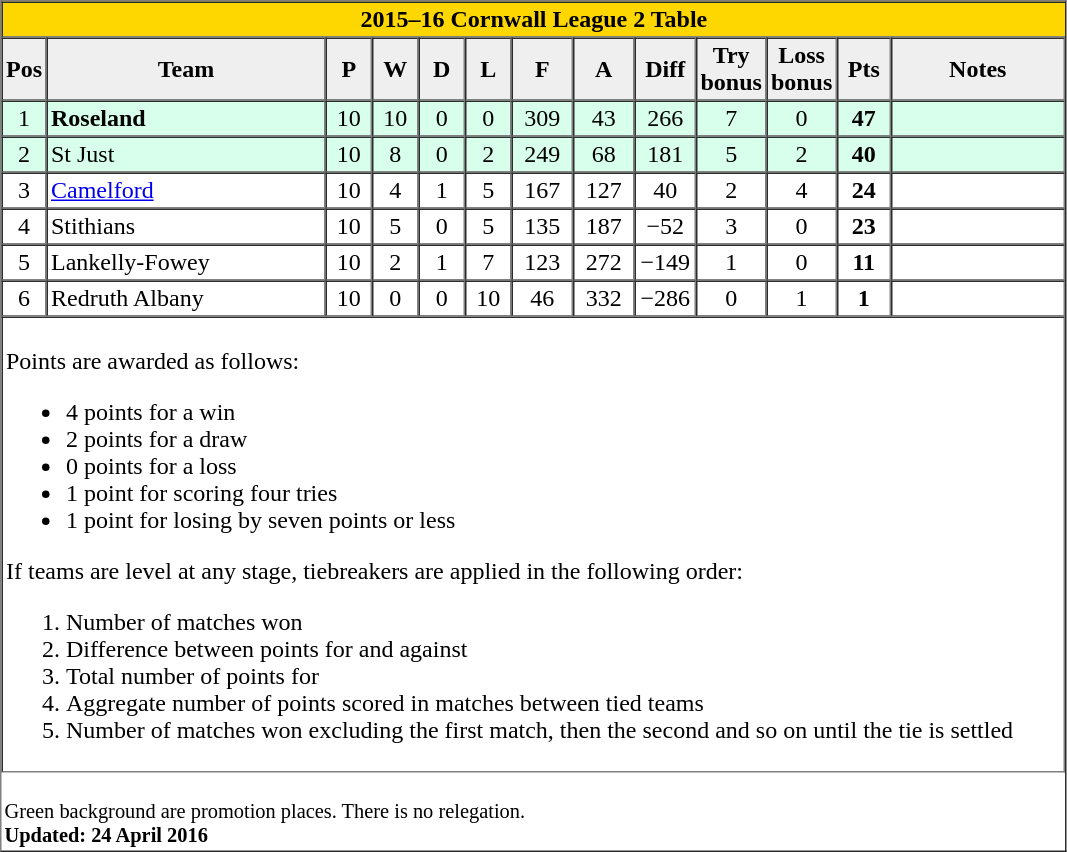<table border="1" cellpadding="2" cellspacing="0">
<tr bgcolor="gold">
<th colspan=13 style="border-right:0px;";>2015–16 Cornwall League 2 Table</th>
</tr>
<tr bgcolor="#efefef">
<th width="20">Pos</th>
<th width="180">Team</th>
<th width="25">P</th>
<th width="25">W</th>
<th width="25">D</th>
<th width="25">L</th>
<th width="35">F</th>
<th width="35">A</th>
<th width="35">Diff</th>
<th width="35">Try bonus</th>
<th width="35">Loss bonus</th>
<th width="30">Pts</th>
<th width="110">Notes</th>
</tr>
<tr bgcolor=#d8ffeb align=center>
<td>1</td>
<td align=left><strong>Roseland</strong></td>
<td>10</td>
<td>10</td>
<td>0</td>
<td>0</td>
<td>309</td>
<td>43</td>
<td>266</td>
<td>7</td>
<td>0</td>
<td><strong>47</strong></td>
<td></td>
</tr>
<tr bgcolor=#d8ffeb align=center>
<td>2</td>
<td align=left>St Just</td>
<td>10</td>
<td>8</td>
<td>0</td>
<td>2</td>
<td>249</td>
<td>68</td>
<td>181</td>
<td>5</td>
<td>2</td>
<td><strong>40</strong></td>
<td></td>
</tr>
<tr align=center>
<td>3</td>
<td align=left><a href='#'>Camelford</a></td>
<td>10</td>
<td>4</td>
<td>1</td>
<td>5</td>
<td>167</td>
<td>127</td>
<td>40</td>
<td>2</td>
<td>4</td>
<td><strong>24</strong></td>
<td></td>
</tr>
<tr align=center>
<td>4</td>
<td align=left>Stithians</td>
<td>10</td>
<td>5</td>
<td>0</td>
<td>5</td>
<td>135</td>
<td>187</td>
<td>−52</td>
<td>3</td>
<td>0</td>
<td><strong>23</strong></td>
<td></td>
</tr>
<tr align=center>
<td>5</td>
<td align=left>Lankelly-Fowey</td>
<td>10</td>
<td>2</td>
<td>1</td>
<td>7</td>
<td>123</td>
<td>272</td>
<td>−149</td>
<td>1</td>
<td>0</td>
<td><strong>11</strong></td>
<td></td>
</tr>
<tr align=center>
<td>6</td>
<td align=left>Redruth Albany</td>
<td>10</td>
<td>0</td>
<td>0</td>
<td>10</td>
<td>46</td>
<td>332</td>
<td>−286</td>
<td>0</td>
<td>1</td>
<td><strong>1</strong></td>
<td></td>
</tr>
<tr align=center>
</tr>
<tr bgcolor=#ffffff>
<td colspan="13"><br>Points are awarded as follows:<ul><li>4 points for a win</li><li>2 points for a draw</li><li>0 points for a loss</li><li>1 point for scoring four tries</li><li>1 point for losing by seven points or less</li></ul>If teams are level at any stage, tiebreakers are applied in the following order:<ol><li>Number of matches won</li><li>Difference between points for and against</li><li>Total number of points for</li><li>Aggregate number of points scored in matches between tied teams</li><li>Number of matches won excluding the first match, then the second and so on until the tie is settled</li></ol></td>
</tr>
<tr |align=left|>
<td colspan="15" style="border:0px;font-size:85%;"><br><span>Green background</span> are promotion places.
There is no relegation. <br>
<strong>Updated: 24 April 2016</strong></td>
</tr>
</table>
